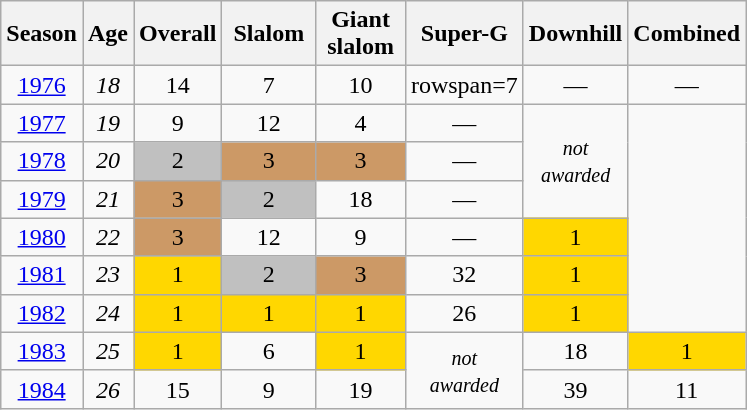<table class=wikitable style="text-align:center">
<tr>
<th>Season</th>
<th>Age</th>
<th>Overall</th>
<th> Slalom </th>
<th>Giant<br> slalom </th>
<th>Super-G</th>
<th>Downhill</th>
<th>Combined</th>
</tr>
<tr>
<td><a href='#'>1976</a></td>
<td><em>18</em></td>
<td>14</td>
<td>7</td>
<td>10</td>
<td>rowspan=7</td>
<td>—</td>
<td>—</td>
</tr>
<tr>
<td><a href='#'>1977</a></td>
<td><em>19</em></td>
<td>9</td>
<td>12</td>
<td>4</td>
<td>—</td>
<td rowspan=3><small><em>not<br>awarded</em></small></td>
</tr>
<tr>
<td><a href='#'>1978</a></td>
<td><em>20</em></td>
<td bgcolor="silver">2</td>
<td bgcolor="cc9966">3</td>
<td bgcolor="cc9966">3</td>
<td>—</td>
</tr>
<tr>
<td><a href='#'>1979</a></td>
<td><em>21</em></td>
<td bgcolor="cc9966">3</td>
<td bgcolor="silver">2</td>
<td>18</td>
<td>—</td>
</tr>
<tr>
<td><a href='#'>1980</a></td>
<td><em>22</em></td>
<td bgcolor="cc9966">3</td>
<td>12</td>
<td>9</td>
<td>—</td>
<td bgcolor="gold">1</td>
</tr>
<tr>
<td><a href='#'>1981</a></td>
<td><em>23</em></td>
<td bgcolor="gold">1</td>
<td bgcolor="silver">2</td>
<td bgcolor="cc9966">3</td>
<td>32</td>
<td bgcolor="gold">1</td>
</tr>
<tr>
<td><a href='#'>1982</a></td>
<td><em>24</em></td>
<td bgcolor="gold">1</td>
<td bgcolor="gold">1</td>
<td bgcolor="gold">1</td>
<td>26</td>
<td bgcolor="gold">1</td>
</tr>
<tr>
<td><a href='#'>1983</a></td>
<td><em>25</em></td>
<td bgcolor="gold">1</td>
<td>6</td>
<td bgcolor="gold">1</td>
<td rowspan=2><small><em>not<br>awarded</em></small></td>
<td>18</td>
<td bgcolor="gold">1</td>
</tr>
<tr>
<td><a href='#'>1984</a></td>
<td><em>26</em></td>
<td>15</td>
<td>9</td>
<td>19</td>
<td>39</td>
<td>11</td>
</tr>
</table>
